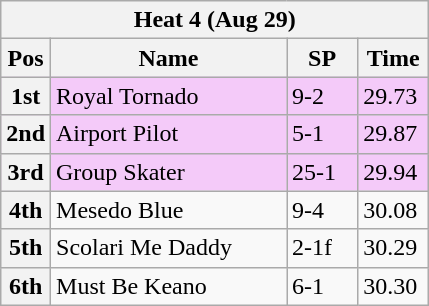<table class="wikitable">
<tr>
<th colspan="6">Heat 4 (Aug 29)</th>
</tr>
<tr>
<th width=20>Pos</th>
<th width=150>Name</th>
<th width=40>SP</th>
<th width=40>Time</th>
</tr>
<tr style="background: #f4caf9;">
<th>1st</th>
<td>Royal Tornado</td>
<td>9-2</td>
<td>29.73</td>
</tr>
<tr style="background: #f4caf9;">
<th>2nd</th>
<td>Airport Pilot</td>
<td>5-1</td>
<td>29.87</td>
</tr>
<tr style="background: #f4caf9;">
<th>3rd</th>
<td>Group Skater</td>
<td>25-1</td>
<td>29.94</td>
</tr>
<tr>
<th>4th</th>
<td>Mesedo Blue</td>
<td>9-4</td>
<td>30.08</td>
</tr>
<tr>
<th>5th</th>
<td>Scolari Me Daddy</td>
<td>2-1f</td>
<td>30.29</td>
</tr>
<tr>
<th>6th</th>
<td>Must Be Keano</td>
<td>6-1</td>
<td>30.30</td>
</tr>
</table>
